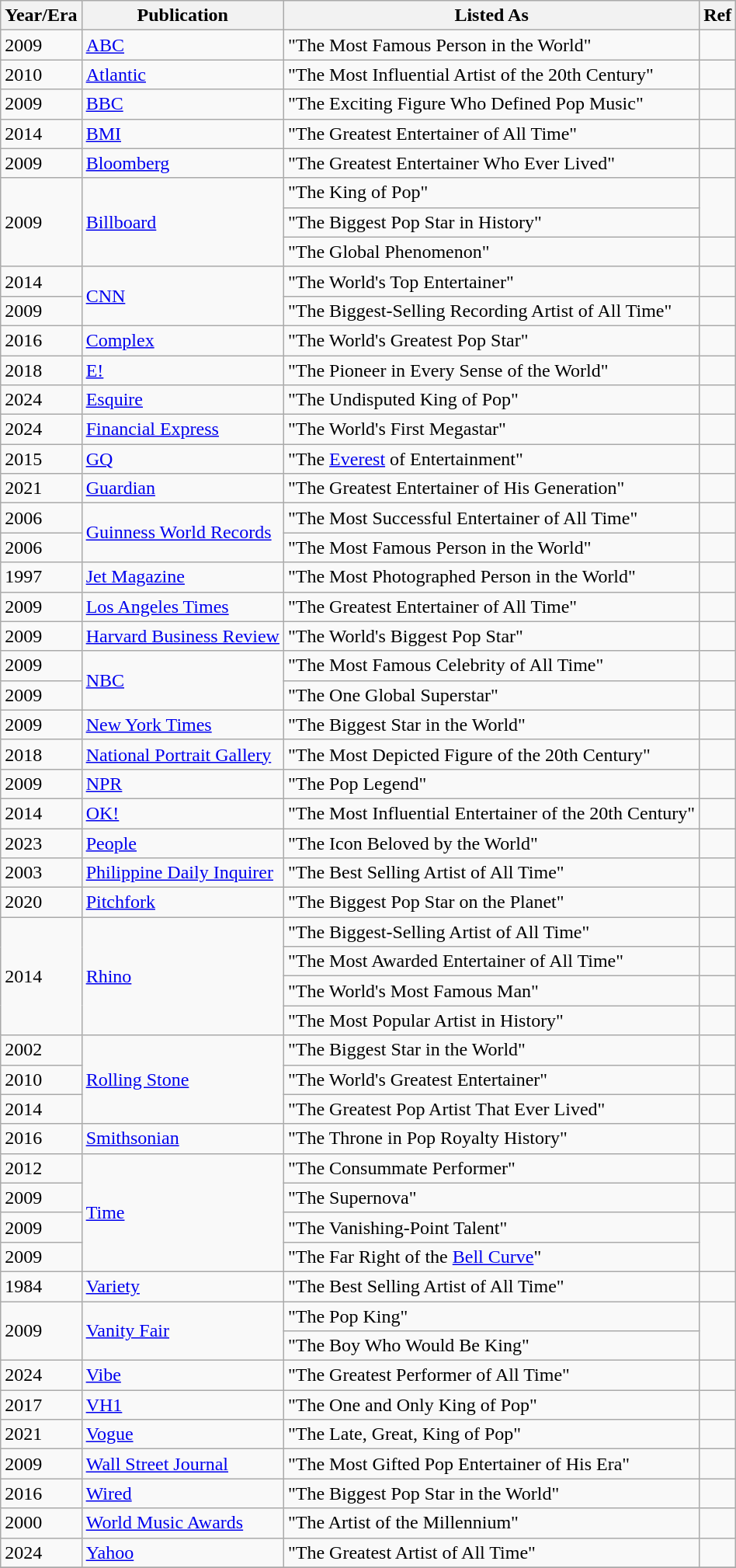<table class="wikitable" style="max-width:50em;">
<tr>
<th>Year/Era</th>
<th>Publication</th>
<th>Listed As</th>
<th>Ref</th>
</tr>
<tr>
<td>2009</td>
<td><a href='#'>ABC</a></td>
<td>"The Most Famous Person in the World"</td>
<td></td>
</tr>
<tr>
<td>2010</td>
<td><a href='#'>Atlantic</a></td>
<td>"The Most Influential Artist of the 20th Century"</td>
<td></td>
</tr>
<tr>
<td>2009</td>
<td><a href='#'>BBC</a></td>
<td>"The Exciting Figure Who Defined Pop Music"</td>
<td></td>
</tr>
<tr>
<td>2014</td>
<td><a href='#'>BMI</a></td>
<td>"The Greatest Entertainer of All Time"</td>
<td></td>
</tr>
<tr>
<td>2009</td>
<td><a href='#'>Bloomberg</a></td>
<td>"The Greatest Entertainer Who Ever Lived"</td>
<td></td>
</tr>
<tr>
<td rowspan="3">2009</td>
<td rowspan="3"><a href='#'>Billboard</a></td>
<td>"The King of Pop"</td>
<td rowspan="2"></td>
</tr>
<tr>
<td>"The Biggest Pop Star in History"</td>
</tr>
<tr>
<td>"The Global Phenomenon"</td>
<td></td>
</tr>
<tr>
<td>2014</td>
<td rowspan="2"><a href='#'>CNN</a></td>
<td>"The World's Top Entertainer"</td>
<td></td>
</tr>
<tr>
<td>2009</td>
<td>"The Biggest-Selling Recording Artist of All Time"</td>
<td></td>
</tr>
<tr>
<td>2016</td>
<td><a href='#'>Complex</a></td>
<td>"The World's Greatest Pop Star"</td>
<td></td>
</tr>
<tr>
<td>2018</td>
<td><a href='#'>E!</a></td>
<td>"The Pioneer in Every Sense of the World"</td>
<td></td>
</tr>
<tr>
<td>2024</td>
<td><a href='#'>Esquire</a></td>
<td>"The Undisputed King of Pop"</td>
<td></td>
</tr>
<tr>
<td>2024</td>
<td><a href='#'>Financial Express</a></td>
<td>"The World's First Megastar"</td>
<td></td>
</tr>
<tr>
<td>2015</td>
<td><a href='#'>GQ</a></td>
<td>"The <a href='#'>Everest</a> of Entertainment"</td>
<td></td>
</tr>
<tr>
<td>2021</td>
<td><a href='#'>Guardian</a></td>
<td>"The Greatest Entertainer of His Generation"</td>
<td></td>
</tr>
<tr>
<td>2006</td>
<td rowspan="2"><a href='#'>Guinness World Records</a></td>
<td>"The Most Successful Entertainer of All Time"</td>
<td></td>
</tr>
<tr>
<td>2006</td>
<td>"The Most Famous Person in the World"</td>
<td></td>
</tr>
<tr>
<td>1997</td>
<td><a href='#'>Jet Magazine</a></td>
<td>"The Most Photographed Person in the World"</td>
<td></td>
</tr>
<tr>
<td>2009</td>
<td><a href='#'>Los Angeles Times</a></td>
<td>"The Greatest Entertainer of All Time"</td>
<td></td>
</tr>
<tr>
<td>2009</td>
<td><a href='#'>Harvard Business Review</a></td>
<td>"The World's Biggest Pop Star"</td>
<td></td>
</tr>
<tr>
<td>2009</td>
<td rowspan="2"><a href='#'>NBC</a></td>
<td>"The Most Famous Celebrity of All Time"</td>
<td></td>
</tr>
<tr>
<td>2009</td>
<td>"The One Global Superstar"</td>
<td></td>
</tr>
<tr>
<td>2009</td>
<td><a href='#'>New York Times</a></td>
<td>"The Biggest Star in the World"</td>
<td></td>
</tr>
<tr>
<td>2018</td>
<td><a href='#'>National Portrait Gallery</a></td>
<td>"The Most Depicted Figure of the 20th Century"</td>
<td></td>
</tr>
<tr>
<td>2009</td>
<td><a href='#'>NPR</a></td>
<td>"The Pop Legend"</td>
<td></td>
</tr>
<tr>
<td>2014</td>
<td><a href='#'>OK!</a></td>
<td>"The Most Influential Entertainer of the 20th Century"</td>
<td></td>
</tr>
<tr>
<td>2023</td>
<td><a href='#'>People</a></td>
<td>"The Icon Beloved by the World"</td>
<td></td>
</tr>
<tr>
<td>2003</td>
<td><a href='#'>Philippine Daily Inquirer</a></td>
<td>"The Best Selling Artist of All Time"</td>
<td></td>
</tr>
<tr>
<td>2020</td>
<td><a href='#'>Pitchfork</a></td>
<td>"The Biggest Pop Star on the Planet"</td>
<td></td>
</tr>
<tr>
<td rowspan="4">2014</td>
<td rowspan="4"><a href='#'>Rhino</a></td>
<td>"The Biggest-Selling Artist of All Time"</td>
<td></td>
</tr>
<tr>
<td>"The Most Awarded Entertainer of All Time"</td>
<td></td>
</tr>
<tr>
<td>"The World's Most Famous Man"</td>
<td></td>
</tr>
<tr>
<td>"The Most Popular Artist in History"</td>
<td></td>
</tr>
<tr>
<td>2002</td>
<td rowspan="3"><a href='#'>Rolling Stone</a></td>
<td>"The Biggest Star in the World"</td>
<td></td>
</tr>
<tr>
<td>2010</td>
<td>"The World's Greatest Entertainer"</td>
<td></td>
</tr>
<tr>
<td>2014</td>
<td>"The Greatest Pop Artist That Ever Lived"</td>
<td></td>
</tr>
<tr>
<td>2016</td>
<td><a href='#'>Smithsonian</a></td>
<td>"The Throne in Pop Royalty History"</td>
<td></td>
</tr>
<tr>
<td>2012</td>
<td rowspan="4"><a href='#'>Time</a></td>
<td>"The Consummate Performer"</td>
<td></td>
</tr>
<tr>
<td>2009</td>
<td>"The Supernova"</td>
<td></td>
</tr>
<tr>
<td>2009</td>
<td>"The Vanishing-Point Talent"</td>
<td rowspan="2"></td>
</tr>
<tr>
<td>2009</td>
<td>"The Far Right of the <a href='#'>Bell Curve</a>"</td>
</tr>
<tr>
<td>1984</td>
<td><a href='#'>Variety</a></td>
<td>"The Best Selling Artist of All Time"</td>
<td></td>
</tr>
<tr>
<td rowspan="2">2009</td>
<td rowspan="2"><a href='#'>Vanity Fair</a></td>
<td>"The Pop King"</td>
<td rowspan="2"></td>
</tr>
<tr>
<td>"The Boy Who Would Be King"</td>
</tr>
<tr>
<td>2024</td>
<td><a href='#'>Vibe</a></td>
<td>"The Greatest Performer of All Time"</td>
<td></td>
</tr>
<tr>
<td>2017</td>
<td><a href='#'>VH1</a></td>
<td>"The One and Only King of Pop"</td>
<td></td>
</tr>
<tr>
<td>2021</td>
<td><a href='#'>Vogue</a></td>
<td>"The Late, Great, King of Pop"</td>
<td></td>
</tr>
<tr>
<td>2009</td>
<td><a href='#'>Wall Street Journal</a></td>
<td>"The Most Gifted Pop Entertainer of His Era"</td>
<td></td>
</tr>
<tr>
<td>2016</td>
<td><a href='#'>Wired</a></td>
<td>"The Biggest Pop Star in the World"</td>
<td></td>
</tr>
<tr>
<td>2000</td>
<td><a href='#'>World Music Awards</a></td>
<td>"The Artist of the Millennium"</td>
<td></td>
</tr>
<tr>
<td>2024</td>
<td><a href='#'>Yahoo</a></td>
<td>"The Greatest Artist of All Time"</td>
<td></td>
</tr>
<tr>
</tr>
</table>
